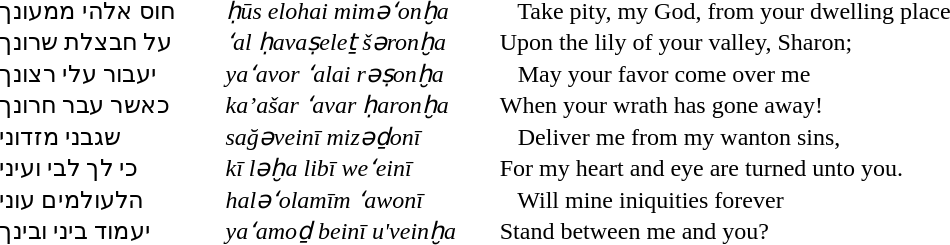<table cellpadding="0" cellspacing="2" style="margin: 1ex 1em;">
<tr>
<td style="padding-right: 2em">חוס אלהי ממעונך</td>
<td><em>ḥūs elohai mimǝʻonḫa</em></td>
<td style="padding-right: 2em">   Take pity, my God, from your dwelling place</td>
</tr>
<tr>
<td style="padding-right: 2em">על חבצלת שרונך</td>
<td><em>ʻal ḥavaṣeleṯ šǝronḫa</em></td>
<td style="padding-right: 2em">Upon the lily of your valley, Sharon;</td>
</tr>
<tr>
<td style="padding-right: 2em">יעבור עלי רצונך</td>
<td><em>yaʻavor ʻalai rǝṣonḫa</em></td>
<td style="padding-right: 2em">   May your favor come over me</td>
</tr>
<tr>
<td style="padding-right: 2em">כאשר עבר חרונך</td>
<td style="padding-right: 2em"><em>ka’ašar ʻavar ḥaronḫa</em></td>
<td>When your wrath has gone away!</td>
</tr>
<tr>
<td style="padding-right: 2em">שגבני מזדוני</td>
<td><em>sağǝveinī mizǝḏonī</em></td>
<td style="padding-right: 2em">   Deliver me from my wanton sins,</td>
</tr>
<tr>
<td style="padding-right: 2em">כי לך לבי ועיני</td>
<td><em>kī lǝḫa libī weʻeinī</em></td>
<td style="padding-right: 2em">For my heart and eye are turned unto you.</td>
</tr>
<tr>
<td style="padding-right: 2em">הלעולמים עוני</td>
<td><em>halǝʻolamīm ʻawonī</em></td>
<td style="padding-right: 2em">   Will mine iniquities forever</td>
</tr>
<tr>
<td style="padding-right: 2em">יעמוד ביני ובינך</td>
<td><em>yaʻamoḏ beinī u'veinḫa</em></td>
<td style="padding-right: 2em">Stand between me and you?</td>
</tr>
</table>
